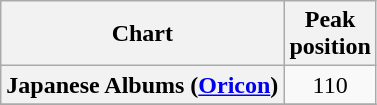<table class="wikitable sortable plainrowheaders" style="text-align:center">
<tr>
<th scope="col">Chart</th>
<th scope="col">Peak<br>position</th>
</tr>
<tr>
<th scope="row">Japanese Albums (<a href='#'>Oricon</a>)</th>
<td>110</td>
</tr>
<tr>
</tr>
</table>
